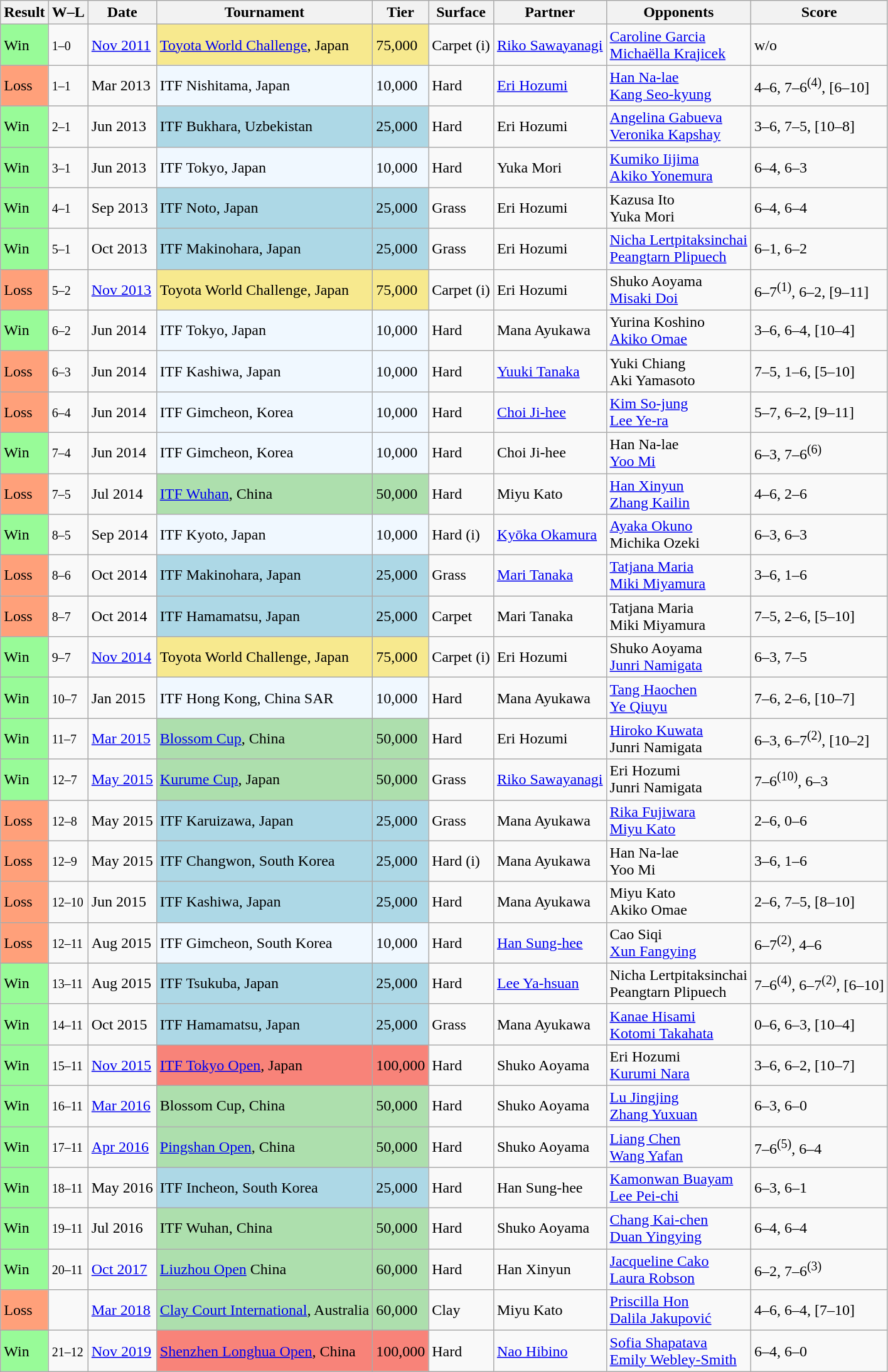<table class="sortable wikitable">
<tr>
<th>Result</th>
<th class="unsortable">W–L</th>
<th>Date</th>
<th>Tournament</th>
<th>Tier</th>
<th>Surface</th>
<th>Partner</th>
<th>Opponents</th>
<th class="unsortable">Score</th>
</tr>
<tr>
<td style="background:#98fb98;">Win</td>
<td><small>1–0</small></td>
<td><a href='#'>Nov 2011</a></td>
<td style="background:#f7e98e;"><a href='#'>Toyota World Challenge</a>, Japan</td>
<td style="background:#f7e98e;">75,000</td>
<td>Carpet (i)</td>
<td> <a href='#'>Riko Sawayanagi</a></td>
<td> <a href='#'>Caroline Garcia</a> <br>  <a href='#'>Michaëlla Krajicek</a></td>
<td>w/o</td>
</tr>
<tr>
<td style="background:#ffa07a;">Loss</td>
<td><small>1–1</small></td>
<td>Mar 2013</td>
<td style="background:#f0f8ff;">ITF Nishitama, Japan</td>
<td style="background:#f0f8ff;">10,000</td>
<td>Hard</td>
<td> <a href='#'>Eri Hozumi</a></td>
<td> <a href='#'>Han Na-lae</a> <br>  <a href='#'>Kang Seo-kyung</a></td>
<td>4–6, 7–6<sup>(4)</sup>, [6–10]</td>
</tr>
<tr>
<td style="background:#98fb98;">Win</td>
<td><small>2–1</small></td>
<td>Jun 2013</td>
<td style="background:lightblue;">ITF Bukhara, Uzbekistan</td>
<td style="background:lightblue;">25,000</td>
<td>Hard</td>
<td> Eri Hozumi</td>
<td> <a href='#'>Angelina Gabueva</a> <br>  <a href='#'>Veronika Kapshay</a></td>
<td>3–6, 7–5, [10–8]</td>
</tr>
<tr>
<td style="background:#98fb98;">Win</td>
<td><small>3–1</small></td>
<td>Jun 2013</td>
<td style="background:#f0f8ff;">ITF Tokyo, Japan</td>
<td style="background:#f0f8ff;">10,000</td>
<td>Hard</td>
<td> Yuka Mori</td>
<td> <a href='#'>Kumiko Iijima</a> <br>  <a href='#'>Akiko Yonemura</a></td>
<td>6–4, 6–3</td>
</tr>
<tr>
<td style="background:#98fb98;">Win</td>
<td><small>4–1</small></td>
<td>Sep 2013</td>
<td style="background:lightblue;">ITF Noto, Japan</td>
<td style="background:lightblue;">25,000</td>
<td>Grass</td>
<td> Eri Hozumi</td>
<td> Kazusa Ito <br>  Yuka Mori</td>
<td>6–4, 6–4</td>
</tr>
<tr>
<td style="background:#98fb98;">Win</td>
<td><small>5–1</small></td>
<td>Oct 2013</td>
<td style="background:lightblue;">ITF Makinohara, Japan</td>
<td style="background:lightblue;">25,000</td>
<td>Grass</td>
<td> Eri Hozumi</td>
<td> <a href='#'>Nicha Lertpitaksinchai</a> <br>  <a href='#'>Peangtarn Plipuech</a></td>
<td>6–1, 6–2</td>
</tr>
<tr>
<td style="background:#ffa07a;">Loss</td>
<td><small>5–2</small></td>
<td><a href='#'>Nov 2013</a></td>
<td style="background:#f7e98e;">Toyota World Challenge, Japan</td>
<td style="background:#f7e98e;">75,000</td>
<td>Carpet (i)</td>
<td> Eri Hozumi</td>
<td> Shuko Aoyama <br>  <a href='#'>Misaki Doi</a></td>
<td>6–7<sup>(1)</sup>, 6–2, [9–11]</td>
</tr>
<tr>
<td style="background:#98fb98;">Win</td>
<td><small>6–2</small></td>
<td>Jun 2014</td>
<td style="background:#f0f8ff;">ITF Tokyo, Japan</td>
<td style="background:#f0f8ff;">10,000</td>
<td>Hard</td>
<td> Mana Ayukawa</td>
<td> Yurina Koshino <br>  <a href='#'>Akiko Omae</a></td>
<td>3–6, 6–4, [10–4]</td>
</tr>
<tr>
<td style="background:#ffa07a;">Loss</td>
<td><small>6–3</small></td>
<td>Jun 2014</td>
<td style="background:#f0f8ff;">ITF Kashiwa, Japan</td>
<td style="background:#f0f8ff;">10,000</td>
<td>Hard</td>
<td> <a href='#'>Yuuki Tanaka</a></td>
<td> Yuki Chiang <br>  Aki Yamasoto</td>
<td>7–5, 1–6, [5–10]</td>
</tr>
<tr>
<td style="background:#ffa07a;">Loss</td>
<td><small>6–4</small></td>
<td>Jun 2014</td>
<td style="background:#f0f8ff;">ITF Gimcheon, Korea</td>
<td style="background:#f0f8ff;">10,000</td>
<td>Hard</td>
<td> <a href='#'>Choi Ji-hee</a></td>
<td> <a href='#'>Kim So-jung</a> <br>  <a href='#'>Lee Ye-ra</a></td>
<td>5–7, 6–2, [9–11]</td>
</tr>
<tr>
<td style="background:#98fb98;">Win</td>
<td><small>7–4</small></td>
<td>Jun 2014</td>
<td style="background:#f0f8ff;">ITF Gimcheon, Korea</td>
<td style="background:#f0f8ff;">10,000</td>
<td>Hard</td>
<td> Choi Ji-hee</td>
<td> Han Na-lae <br>  <a href='#'>Yoo Mi</a></td>
<td>6–3, 7–6<sup>(6)</sup></td>
</tr>
<tr>
<td style="background:#ffa07a;">Loss</td>
<td><small>7–5</small></td>
<td>Jul 2014</td>
<td style="background:#addfad;"><a href='#'>ITF Wuhan</a>, China</td>
<td style="background:#addfad;">50,000</td>
<td>Hard</td>
<td> Miyu Kato</td>
<td> <a href='#'>Han Xinyun</a> <br>  <a href='#'>Zhang Kailin</a></td>
<td>4–6, 2–6</td>
</tr>
<tr>
<td style="background:#98fb98;">Win</td>
<td><small>8–5</small></td>
<td>Sep 2014</td>
<td style="background:#f0f8ff;">ITF Kyoto, Japan</td>
<td style="background:#f0f8ff;">10,000</td>
<td>Hard (i)</td>
<td> <a href='#'>Kyōka Okamura</a></td>
<td> <a href='#'>Ayaka Okuno</a> <br>  Michika Ozeki</td>
<td>6–3, 6–3</td>
</tr>
<tr>
<td style="background:#ffa07a;">Loss</td>
<td><small>8–6</small></td>
<td>Oct 2014</td>
<td style="background:lightblue;">ITF Makinohara, Japan</td>
<td style="background:lightblue;">25,000</td>
<td>Grass</td>
<td> <a href='#'>Mari Tanaka</a></td>
<td> <a href='#'>Tatjana Maria</a> <br>  <a href='#'>Miki Miyamura</a></td>
<td>3–6, 1–6</td>
</tr>
<tr>
<td style="background:#ffa07a;">Loss</td>
<td><small>8–7</small></td>
<td>Oct 2014</td>
<td style="background:lightblue;">ITF Hamamatsu, Japan</td>
<td style="background:lightblue;">25,000</td>
<td>Carpet</td>
<td> Mari Tanaka</td>
<td> Tatjana Maria <br>  Miki Miyamura</td>
<td>7–5, 2–6, [5–10]</td>
</tr>
<tr>
<td style="background:#98fb98;">Win</td>
<td><small>9–7</small></td>
<td><a href='#'>Nov 2014</a></td>
<td style="background:#f7e98e;">Toyota World Challenge, Japan</td>
<td style="background:#f7e98e;">75,000</td>
<td>Carpet (i)</td>
<td> Eri Hozumi</td>
<td> Shuko Aoyama <br>  <a href='#'>Junri Namigata</a></td>
<td>6–3, 7–5</td>
</tr>
<tr>
<td style="background:#98fb98;">Win</td>
<td><small>10–7</small></td>
<td>Jan 2015</td>
<td style="background:#f0f8ff;">ITF Hong Kong, China SAR</td>
<td style="background:#f0f8ff;">10,000</td>
<td>Hard</td>
<td> Mana Ayukawa</td>
<td> <a href='#'>Tang Haochen</a> <br>  <a href='#'>Ye Qiuyu</a></td>
<td>7–6, 2–6, [10–7]</td>
</tr>
<tr>
<td style="background:#98fb98;">Win</td>
<td><small>11–7</small></td>
<td><a href='#'>Mar 2015</a></td>
<td style="background:#addfad;"><a href='#'>Blossom Cup</a>, China</td>
<td style="background:#addfad;">50,000</td>
<td>Hard</td>
<td> Eri Hozumi</td>
<td> <a href='#'>Hiroko Kuwata</a> <br>  Junri Namigata</td>
<td>6–3, 6–7<sup>(2)</sup>, [10–2]</td>
</tr>
<tr>
<td bgcolor="98FB98">Win</td>
<td><small>12–7</small></td>
<td><a href='#'>May 2015</a></td>
<td style="background:#addfad;"><a href='#'>Kurume Cup</a>, Japan</td>
<td style="background:#addfad;">50,000</td>
<td>Grass</td>
<td> <a href='#'>Riko Sawayanagi</a></td>
<td> Eri Hozumi <br>  Junri Namigata</td>
<td>7–6<sup>(10)</sup>, 6–3</td>
</tr>
<tr>
<td style="background:#ffa07a;">Loss</td>
<td><small>12–8</small></td>
<td>May 2015</td>
<td style="background:lightblue;">ITF Karuizawa, Japan</td>
<td style="background:lightblue;">25,000</td>
<td>Grass</td>
<td> Mana Ayukawa</td>
<td> <a href='#'>Rika Fujiwara</a> <br>  <a href='#'>Miyu Kato</a></td>
<td>2–6, 0–6</td>
</tr>
<tr>
<td style="background:#ffa07a;">Loss</td>
<td><small>12–9</small></td>
<td>May 2015</td>
<td style="background:lightblue;">ITF Changwon, South Korea</td>
<td style="background:lightblue;">25,000</td>
<td>Hard (i)</td>
<td> Mana Ayukawa</td>
<td> Han Na-lae <br>  Yoo Mi</td>
<td>3–6, 1–6</td>
</tr>
<tr>
<td style="background:#ffa07a;">Loss</td>
<td><small>12–10</small></td>
<td>Jun 2015</td>
<td style="background:lightblue;">ITF Kashiwa, Japan</td>
<td style="background:lightblue;">25,000</td>
<td>Hard</td>
<td> Mana Ayukawa</td>
<td> Miyu Kato <br>  Akiko Omae</td>
<td>2–6, 7–5, [8–10]</td>
</tr>
<tr>
<td style="background:#ffa07a;">Loss</td>
<td><small>12–11</small></td>
<td>Aug 2015</td>
<td style="background:#f0f8ff;">ITF Gimcheon, South Korea</td>
<td style="background:#f0f8ff;">10,000</td>
<td>Hard</td>
<td> <a href='#'>Han Sung-hee</a></td>
<td> Cao Siqi <br>  <a href='#'>Xun Fangying</a></td>
<td>6–7<sup>(2)</sup>, 4–6</td>
</tr>
<tr>
<td style="background:#98fb98;">Win</td>
<td><small>13–11</small></td>
<td>Aug 2015</td>
<td style="background:lightblue;">ITF Tsukuba, Japan</td>
<td style="background:lightblue;">25,000</td>
<td>Hard</td>
<td> <a href='#'>Lee Ya-hsuan</a></td>
<td> Nicha Lertpitaksinchai <br>  Peangtarn Plipuech</td>
<td>7–6<sup>(4)</sup>, 6–7<sup>(2)</sup>, [6–10]</td>
</tr>
<tr>
<td style="background:#98fb98;">Win</td>
<td><small>14–11</small></td>
<td>Oct 2015</td>
<td style="background:lightblue;">ITF Hamamatsu, Japan</td>
<td style="background:lightblue;">25,000</td>
<td>Grass</td>
<td> Mana Ayukawa</td>
<td> <a href='#'>Kanae Hisami</a> <br>  <a href='#'>Kotomi Takahata</a></td>
<td>0–6, 6–3, [10–4]</td>
</tr>
<tr>
<td style="background:#98fb98;">Win</td>
<td><small>15–11</small></td>
<td><a href='#'>Nov 2015</a></td>
<td style="background:#f88379;"><a href='#'>ITF Tokyo Open</a>, Japan</td>
<td style="background:#f88379;">100,000</td>
<td>Hard</td>
<td> Shuko Aoyama</td>
<td> Eri Hozumi <br>  <a href='#'>Kurumi Nara</a></td>
<td>3–6, 6–2, [10–7]</td>
</tr>
<tr>
<td style="background:#98fb98;">Win</td>
<td><small>16–11</small></td>
<td><a href='#'>Mar 2016</a></td>
<td style="background:#addfad;">Blossom Cup, China</td>
<td style="background:#addfad;">50,000</td>
<td>Hard</td>
<td> Shuko Aoyama</td>
<td> <a href='#'>Lu Jingjing</a> <br>  <a href='#'>Zhang Yuxuan</a></td>
<td>6–3, 6–0</td>
</tr>
<tr>
<td style="background:#98fb98;">Win</td>
<td><small>17–11</small></td>
<td><a href='#'>Apr 2016</a></td>
<td style="background:#addfad;"><a href='#'>Pingshan Open</a>, China</td>
<td style="background:#addfad;">50,000</td>
<td>Hard</td>
<td> Shuko Aoyama</td>
<td> <a href='#'>Liang Chen</a> <br>  <a href='#'>Wang Yafan</a></td>
<td>7–6<sup>(5)</sup>, 6–4</td>
</tr>
<tr>
<td style="background:#98fb98;">Win</td>
<td><small>18–11</small></td>
<td>May 2016</td>
<td style="background:lightblue;">ITF Incheon, South Korea</td>
<td style="background:lightblue;">25,000</td>
<td>Hard</td>
<td> Han Sung-hee</td>
<td> <a href='#'>Kamonwan Buayam</a> <br>  <a href='#'>Lee Pei-chi</a></td>
<td>6–3, 6–1</td>
</tr>
<tr>
<td style="background:#98fb98;">Win</td>
<td><small>19–11</small></td>
<td>Jul 2016</td>
<td style="background:#addfad;">ITF Wuhan, China</td>
<td style="background:#addfad;">50,000</td>
<td>Hard</td>
<td> Shuko Aoyama</td>
<td> <a href='#'>Chang Kai-chen</a> <br>  <a href='#'>Duan Yingying</a></td>
<td>6–4, 6–4</td>
</tr>
<tr>
<td style="background:#98fb98;">Win</td>
<td><small>20–11</small></td>
<td><a href='#'>Oct 2017</a></td>
<td style="background:#addfad;"><a href='#'>Liuzhou Open</a> China</td>
<td style="background:#addfad;">60,000</td>
<td>Hard</td>
<td> Han Xinyun</td>
<td> <a href='#'>Jacqueline Cako</a> <br>  <a href='#'>Laura Robson</a></td>
<td>6–2, 7–6<sup>(3)</sup></td>
</tr>
<tr>
<td style="background:#ffa07a;">Loss</td>
<td><small></small></td>
<td><a href='#'>Mar 2018</a></td>
<td style="background:#addfad;"><a href='#'>Clay Court International</a>, Australia</td>
<td style="background:#addfad;">60,000</td>
<td>Clay</td>
<td> Miyu Kato</td>
<td> <a href='#'>Priscilla Hon</a> <br>  <a href='#'>Dalila Jakupović</a></td>
<td>4–6, 6–4, [7–10]</td>
</tr>
<tr>
<td style="background:#98fb98;">Win</td>
<td><small>21–12</small></td>
<td><a href='#'>Nov 2019</a></td>
<td style="background:#f88379;"><a href='#'>Shenzhen Longhua Open</a>, China</td>
<td style="background:#f88379;">100,000</td>
<td>Hard</td>
<td> <a href='#'>Nao Hibino</a></td>
<td> <a href='#'>Sofia Shapatava</a> <br>  <a href='#'>Emily Webley-Smith</a></td>
<td>6–4, 6–0</td>
</tr>
</table>
